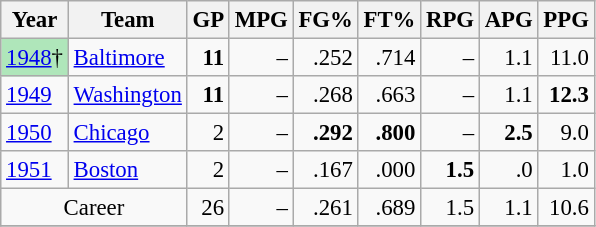<table class="wikitable sortable" style="font-size:95%; text-align:right;">
<tr>
<th>Year</th>
<th>Team</th>
<th>GP</th>
<th>MPG</th>
<th>FG%</th>
<th>FT%</th>
<th>RPG</th>
<th>APG</th>
<th>PPG</th>
</tr>
<tr>
<td style="text-align:left;background:#afe6ba;"><a href='#'>1948</a>†</td>
<td style="text-align:left;"><a href='#'>Baltimore</a></td>
<td><strong>11</strong></td>
<td>–</td>
<td>.252</td>
<td>.714</td>
<td>–</td>
<td>1.1</td>
<td>11.0</td>
</tr>
<tr>
<td style="text-align:left;"><a href='#'>1949</a></td>
<td style="text-align:left;"><a href='#'>Washington</a></td>
<td><strong>11</strong></td>
<td>–</td>
<td>.268</td>
<td>.663</td>
<td>–</td>
<td>1.1</td>
<td><strong>12.3</strong></td>
</tr>
<tr>
<td style="text-align:left;"><a href='#'>1950</a></td>
<td style="text-align:left;"><a href='#'>Chicago</a></td>
<td>2</td>
<td>–</td>
<td><strong>.292</strong></td>
<td><strong>.800</strong></td>
<td>–</td>
<td><strong>2.5</strong></td>
<td>9.0</td>
</tr>
<tr>
<td style="text-align:left;"><a href='#'>1951</a></td>
<td style="text-align:left;"><a href='#'>Boston</a></td>
<td>2</td>
<td>–</td>
<td>.167</td>
<td>.000</td>
<td><strong>1.5</strong></td>
<td>.0</td>
<td>1.0</td>
</tr>
<tr>
<td style="text-align:center;" colspan="2">Career</td>
<td>26</td>
<td>–</td>
<td>.261</td>
<td>.689</td>
<td>1.5</td>
<td>1.1</td>
<td>10.6</td>
</tr>
<tr>
</tr>
</table>
